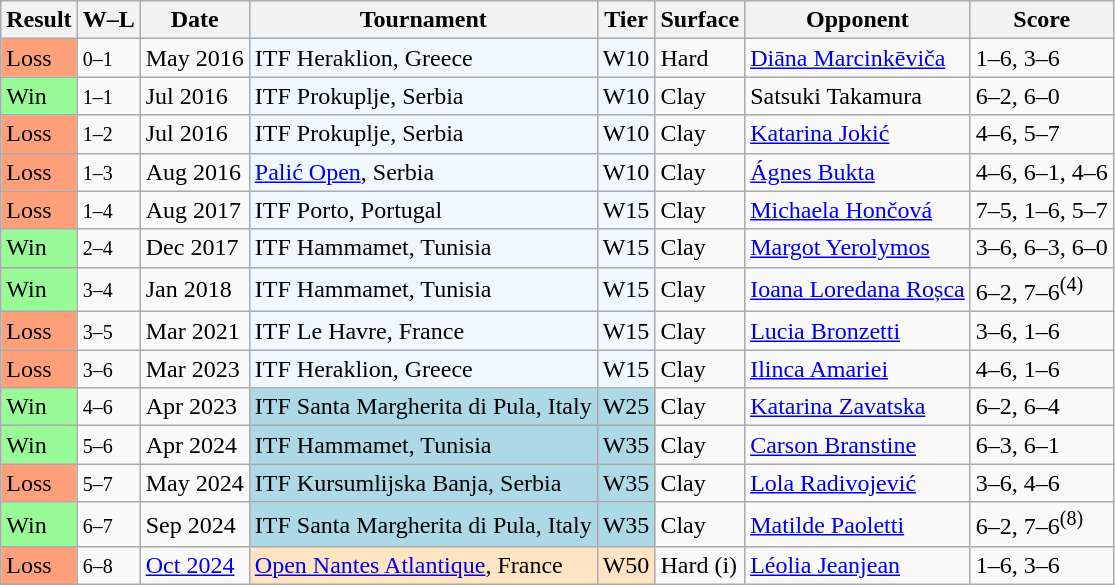<table class="sortable wikitable">
<tr>
<th>Result</th>
<th class="unsortable">W–L</th>
<th>Date</th>
<th>Tournament</th>
<th>Tier</th>
<th>Surface</th>
<th>Opponent</th>
<th class="unsortable">Score</th>
</tr>
<tr>
<td style="background:#ffa07a;">Loss</td>
<td><small>0–1</small></td>
<td>May 2016</td>
<td style="background:#f0f8ff;">ITF Heraklion, Greece</td>
<td style="background:#f0f8ff;">W10</td>
<td>Hard</td>
<td> <a href='#'>Diāna Marcinkēviča</a></td>
<td>1–6, 3–6</td>
</tr>
<tr>
<td style="background:#98fb98;">Win</td>
<td><small>1–1</small></td>
<td>Jul 2016</td>
<td style="background:#f0f8ff;">ITF Prokuplje, Serbia</td>
<td style="background:#f0f8ff;">W10</td>
<td>Clay</td>
<td> Satsuki Takamura</td>
<td>6–2, 6–0</td>
</tr>
<tr>
<td style="background:#ffa07a;">Loss</td>
<td><small>1–2</small></td>
<td>Jul 2016</td>
<td style="background:#f0f8ff;">ITF Prokuplje, Serbia</td>
<td style="background:#f0f8ff;">W10</td>
<td>Clay</td>
<td> <a href='#'>Katarina Jokić</a></td>
<td>4–6, 5–7</td>
</tr>
<tr>
<td style="background:#ffa07a;">Loss</td>
<td><small>1–3</small></td>
<td>Aug 2016</td>
<td style="background:#f0f8ff;"><a href='#'>Palić Open</a>, Serbia</td>
<td style="background:#f0f8ff;">W10</td>
<td>Clay</td>
<td> <a href='#'>Ágnes Bukta</a></td>
<td>4–6, 6–1, 4–6</td>
</tr>
<tr>
<td style="background:#ffa07a;">Loss</td>
<td><small>1–4</small></td>
<td>Aug 2017</td>
<td style="background:#f0f8ff;">ITF Porto, Portugal</td>
<td style="background:#f0f8ff;">W15</td>
<td>Clay</td>
<td> <a href='#'>Michaela Hončová</a></td>
<td>7–5, 1–6, 5–7</td>
</tr>
<tr>
<td style="background:#98fb98;">Win</td>
<td><small>2–4</small></td>
<td>Dec 2017</td>
<td style="background:#f0f8ff;">ITF Hammamet, Tunisia</td>
<td style="background:#f0f8ff;">W15</td>
<td>Clay</td>
<td> <a href='#'>Margot Yerolymos</a></td>
<td>3–6, 6–3, 6–0</td>
</tr>
<tr>
<td style="background:#98fb98;">Win</td>
<td><small>3–4</small></td>
<td>Jan 2018</td>
<td style="background:#f0f8ff;">ITF Hammamet, Tunisia</td>
<td style="background:#f0f8ff;">W15</td>
<td>Clay</td>
<td> <a href='#'>Ioana Loredana Roșca</a></td>
<td>6–2, 7–6<sup>(4)</sup></td>
</tr>
<tr>
<td style="background:#ffa07a;">Loss</td>
<td><small>3–5</small></td>
<td>Mar 2021</td>
<td style="background:#f0f8ff;">ITF Le Havre, France</td>
<td style="background:#f0f8ff;">W15</td>
<td>Clay</td>
<td> <a href='#'>Lucia Bronzetti</a></td>
<td>3–6, 1–6</td>
</tr>
<tr>
<td bgcolor="ffa07a">Loss</td>
<td><small>3–6</small></td>
<td>Mar 2023</td>
<td style="background:#f0f8ff;">ITF Heraklion, Greece</td>
<td style="background:#f0f8ff;">W15</td>
<td>Clay</td>
<td> <a href='#'>Ilinca Amariei</a></td>
<td>4–6, 1–6</td>
</tr>
<tr>
<td style="background:#98fb98;">Win</td>
<td><small>4–6</small></td>
<td>Apr 2023</td>
<td style="background:lightblue;">ITF Santa Margherita di Pula, Italy</td>
<td style="background:lightblue;">W25</td>
<td>Clay</td>
<td> <a href='#'>Katarina Zavatska</a></td>
<td>6–2, 6–4</td>
</tr>
<tr>
<td style="background:#98fb98;">Win</td>
<td><small>5–6</small></td>
<td>Apr 2024</td>
<td style="background:lightblue;">ITF Hammamet, Tunisia</td>
<td style="background:lightblue;">W35</td>
<td>Clay</td>
<td> <a href='#'>Carson Branstine</a></td>
<td>6–3, 6–1</td>
</tr>
<tr>
<td style="background:#ffa07a;">Loss</td>
<td><small>5–7</small></td>
<td>May 2024</td>
<td style="background:lightblue;">ITF Kursumlijska Banja, Serbia</td>
<td style="background:lightblue;">W35</td>
<td>Clay</td>
<td> <a href='#'>Lola Radivojević</a></td>
<td>3–6, 4–6</td>
</tr>
<tr>
<td style="background:#98fb98;">Win</td>
<td><small>6–7</small></td>
<td>Sep 2024</td>
<td style="background:lightblue;">ITF Santa Margherita di Pula, Italy</td>
<td style="background:lightblue;">W35</td>
<td>Clay</td>
<td> <a href='#'>Matilde Paoletti</a></td>
<td>6–2, 7–6<sup>(8)</sup></td>
</tr>
<tr>
<td style="background:#ffa07a;">Loss</td>
<td><small>6–8</small></td>
<td><a href='#'>Oct 2024</a></td>
<td style="background:#ffe4c4;"><a href='#'>Open Nantes Atlantique</a>, France</td>
<td style="background:#ffe4c4;">W50</td>
<td>Hard (i)</td>
<td> <a href='#'>Léolia Jeanjean</a></td>
<td>1–6, 3–6</td>
</tr>
</table>
